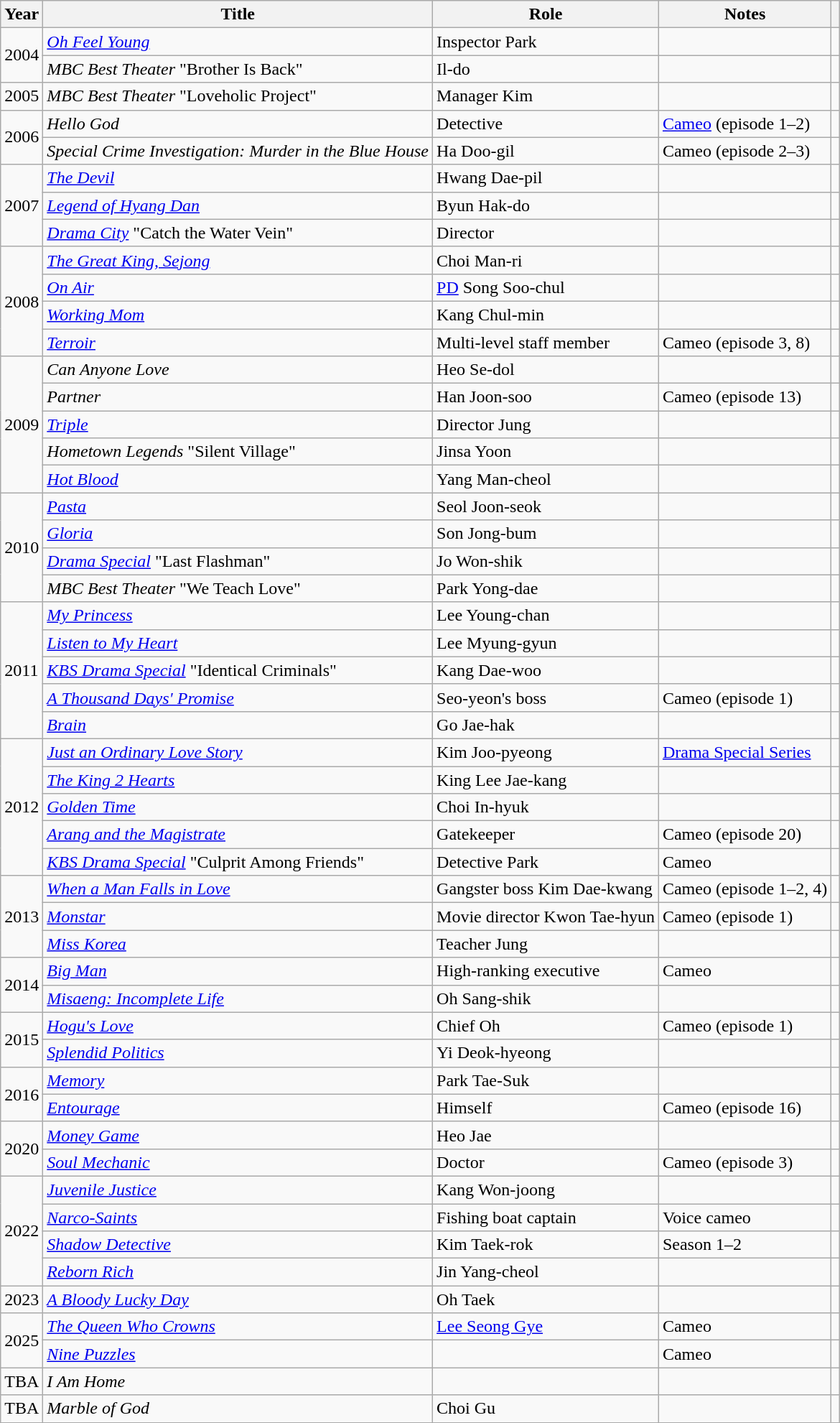<table class="wikitable sortable">
<tr>
<th>Year</th>
<th>Title</th>
<th>Role</th>
<th scope="col" class="unsortable">Notes</th>
<th scope="col" class="unsortable"></th>
</tr>
<tr>
<td rowspan=2>2004</td>
<td><em><a href='#'>Oh Feel Young</a></em></td>
<td>Inspector Park</td>
<td></td>
<td></td>
</tr>
<tr>
<td><em>MBC Best Theater</em> "Brother Is Back"</td>
<td>Il-do</td>
<td></td>
<td></td>
</tr>
<tr>
<td>2005</td>
<td><em>MBC Best Theater</em> "Loveholic Project"</td>
<td>Manager Kim</td>
<td></td>
<td></td>
</tr>
<tr>
<td rowspan=2>2006</td>
<td><em>Hello God</em></td>
<td>Detective</td>
<td><a href='#'>Cameo</a> (episode 1–2)</td>
<td></td>
</tr>
<tr>
<td><em>Special Crime Investigation:</em> <em>Murder in the Blue House</em></td>
<td>Ha Doo-gil</td>
<td>Cameo (episode 2–3)</td>
<td></td>
</tr>
<tr>
<td rowspan=3>2007</td>
<td><em><a href='#'>The Devil</a></em></td>
<td>Hwang Dae-pil</td>
<td></td>
<td></td>
</tr>
<tr>
<td><em><a href='#'>Legend of Hyang Dan</a></em></td>
<td>Byun Hak-do</td>
<td></td>
<td></td>
</tr>
<tr>
<td><em><a href='#'>Drama City</a></em> "Catch the Water Vein"</td>
<td>Director</td>
<td></td>
<td></td>
</tr>
<tr>
<td rowspan=4>2008</td>
<td><em><a href='#'>The Great King, Sejong</a></em></td>
<td>Choi Man-ri</td>
<td></td>
<td></td>
</tr>
<tr>
<td><em><a href='#'>On Air</a></em></td>
<td><a href='#'>PD</a> Song Soo-chul</td>
<td></td>
<td></td>
</tr>
<tr>
<td><em><a href='#'>Working Mom</a></em></td>
<td>Kang Chul-min</td>
<td></td>
<td></td>
</tr>
<tr>
<td><em><a href='#'>Terroir</a></em></td>
<td>Multi-level staff member</td>
<td>Cameo (episode 3, 8)</td>
<td></td>
</tr>
<tr>
<td rowspan=5>2009</td>
<td><em>Can Anyone Love</em></td>
<td>Heo Se-dol</td>
<td></td>
<td></td>
</tr>
<tr>
<td><em>Partner</em></td>
<td>Han Joon-soo</td>
<td>Cameo (episode 13)</td>
<td></td>
</tr>
<tr>
<td><em><a href='#'>Triple</a></em></td>
<td>Director Jung</td>
<td></td>
<td></td>
</tr>
<tr>
<td><em>Hometown Legends</em> "Silent Village"</td>
<td>Jinsa Yoon</td>
<td></td>
<td></td>
</tr>
<tr>
<td><em><a href='#'>Hot Blood</a></em></td>
<td>Yang Man-cheol</td>
<td></td>
<td></td>
</tr>
<tr>
<td rowspan=4>2010</td>
<td><em><a href='#'>Pasta</a></em></td>
<td>Seol Joon-seok</td>
<td></td>
<td></td>
</tr>
<tr>
<td><em><a href='#'>Gloria</a></em></td>
<td>Son Jong-bum</td>
<td></td>
<td></td>
</tr>
<tr>
<td><em><a href='#'>Drama Special</a></em> "Last Flashman"</td>
<td>Jo Won-shik</td>
<td></td>
<td></td>
</tr>
<tr>
<td><em>MBC Best Theater</em> "We Teach Love"</td>
<td>Park Yong-dae</td>
<td></td>
<td></td>
</tr>
<tr>
<td rowspan=5>2011</td>
<td><em><a href='#'>My Princess</a></em></td>
<td>Lee Young-chan</td>
<td></td>
<td></td>
</tr>
<tr>
<td><em><a href='#'>Listen to My Heart</a></em></td>
<td>Lee Myung-gyun</td>
<td></td>
<td></td>
</tr>
<tr>
<td><em><a href='#'>KBS Drama Special</a></em> "Identical Criminals"</td>
<td>Kang Dae-woo</td>
<td></td>
<td></td>
</tr>
<tr>
<td><em><a href='#'>A Thousand Days' Promise</a></em></td>
<td>Seo-yeon's boss</td>
<td>Cameo (episode 1)</td>
<td></td>
</tr>
<tr>
<td><em><a href='#'>Brain</a></em></td>
<td>Go Jae-hak</td>
<td></td>
<td></td>
</tr>
<tr>
<td rowspan=5>2012</td>
<td><em><a href='#'>Just an Ordinary Love Story</a></em></td>
<td>Kim Joo-pyeong</td>
<td><a href='#'>Drama Special Series</a></td>
<td></td>
</tr>
<tr>
<td><em><a href='#'>The King 2 Hearts</a></em></td>
<td>King Lee Jae-kang</td>
<td></td>
<td style="text-align:center;"></td>
</tr>
<tr>
<td><em><a href='#'>Golden Time</a></em></td>
<td>Choi In-hyuk</td>
<td></td>
<td style="text-align:center;"></td>
</tr>
<tr>
<td><em><a href='#'>Arang and the Magistrate</a></em></td>
<td>Gatekeeper</td>
<td>Cameo (episode 20)</td>
<td></td>
</tr>
<tr>
<td><em><a href='#'>KBS Drama Special</a></em> "Culprit Among Friends"</td>
<td>Detective Park</td>
<td>Cameo</td>
<td></td>
</tr>
<tr>
<td rowspan=3>2013</td>
<td><em><a href='#'>When a Man Falls in Love</a></em></td>
<td>Gangster boss Kim Dae-kwang</td>
<td>Cameo (episode 1–2, 4)</td>
<td></td>
</tr>
<tr>
<td><em><a href='#'>Monstar</a></em></td>
<td>Movie director Kwon Tae-hyun</td>
<td>Cameo (episode 1)</td>
<td></td>
</tr>
<tr>
<td><em><a href='#'>Miss Korea</a></em></td>
<td>Teacher Jung</td>
<td></td>
<td style="text-align:center;"></td>
</tr>
<tr>
<td rowspan=2>2014</td>
<td><em><a href='#'>Big Man</a></em></td>
<td>High-ranking executive</td>
<td>Cameo</td>
<td></td>
</tr>
<tr>
<td><em><a href='#'>Misaeng: Incomplete Life</a></em></td>
<td>Oh Sang-shik</td>
<td></td>
<td></td>
</tr>
<tr>
<td rowspan=2>2015</td>
<td><em><a href='#'>Hogu's Love</a></em></td>
<td>Chief Oh</td>
<td>Cameo (episode 1)</td>
<td></td>
</tr>
<tr>
<td><em><a href='#'>Splendid Politics</a></em></td>
<td>Yi Deok-hyeong</td>
<td></td>
<td></td>
</tr>
<tr>
<td rowspan="2">2016</td>
<td><a href='#'><em>Memory</em></a></td>
<td>Park Tae-Suk</td>
<td></td>
<td style="text-align:center;"></td>
</tr>
<tr>
<td><em><a href='#'>Entourage</a></em></td>
<td>Himself</td>
<td>Cameo (episode 16)</td>
<td></td>
</tr>
<tr>
<td rowspan="2">2020</td>
<td><em><a href='#'>Money Game</a></em></td>
<td>Heo Jae</td>
<td></td>
<td></td>
</tr>
<tr>
<td><em><a href='#'>Soul Mechanic</a></em></td>
<td>Doctor</td>
<td>Cameo (episode 3)</td>
<td></td>
</tr>
<tr>
<td rowspan=4>2022</td>
<td><em><a href='#'>Juvenile Justice</a></em></td>
<td>Kang Won-joong</td>
<td></td>
<td style="text-align:center;"></td>
</tr>
<tr>
<td><em><a href='#'>Narco-Saints</a></em></td>
<td>Fishing boat captain</td>
<td>Voice cameo</td>
<td style="text-align:center;"></td>
</tr>
<tr>
<td><em><a href='#'>Shadow Detective</a></em> </td>
<td>Kim Taek-rok</td>
<td>Season 1–2</td>
<td style="text-align:center;"></td>
</tr>
<tr>
<td><em><a href='#'>Reborn Rich</a></em></td>
<td>Jin Yang-cheol</td>
<td></td>
<td style="text-align: center;"></td>
</tr>
<tr>
<td>2023</td>
<td><em><a href='#'>A Bloody Lucky Day</a></em></td>
<td>Oh Taek</td>
<td></td>
<td style="text-align:center;"></td>
</tr>
<tr>
<td rowspan=2>2025</td>
<td><em><a href='#'>The Queen Who Crowns</a></em></td>
<td><a href='#'>Lee Seong Gye</a></td>
<td>Cameo</td>
<td style="text-align: center;"></td>
</tr>
<tr>
<td><em><a href='#'>Nine Puzzles</a></em></td>
<td></td>
<td>Cameo</td>
<td style="text-align: center;"></td>
</tr>
<tr>
<td>TBA</td>
<td><em>I Am Home</em></td>
<td></td>
<td></td>
<td style="text-align:center;"></td>
</tr>
<tr>
<td>TBA</td>
<td><em>Marble of God</em></td>
<td>Choi Gu</td>
<td></td>
<td></td>
</tr>
</table>
